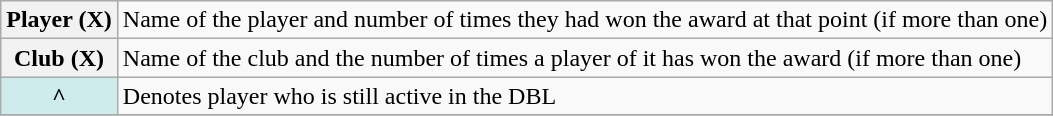<table class="wikitable plainrowheaders">
<tr>
<th scope="row" style="text-align:center;">Player (X)</th>
<td>Name of the player and number of times they had won the award at that point (if more than one)</td>
</tr>
<tr>
<th scope="row" style="text-align:center;">Club (X)</th>
<td>Name of the club and the number of times a player of it has won the award (if more than one)</td>
</tr>
<tr>
<th scope="row" style="text-align:center;background:#cfecec;">^</th>
<td>Denotes player who is still active in the DBL</td>
</tr>
<tr>
</tr>
</table>
